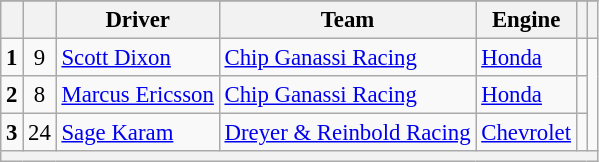<table class="wikitable" style="font-size:95%;">
<tr>
</tr>
<tr>
<th></th>
<th></th>
<th>Driver</th>
<th>Team</th>
<th>Engine</th>
<th></th>
<th></th>
</tr>
<tr>
<td style="text-align:center;"><strong>1</strong></td>
<td style="text-align:center;">9</td>
<td> <a href='#'>Scott Dixon</a></td>
<td><a href='#'>Chip Ganassi Racing</a></td>
<td><a href='#'>Honda</a></td>
<td></td>
</tr>
<tr>
<td style="text-align:center;"><strong>2</strong></td>
<td style="text-align:center;">8</td>
<td> <a href='#'>Marcus Ericsson</a></td>
<td><a href='#'>Chip Ganassi Racing</a></td>
<td><a href='#'>Honda</a></td>
<td></td>
</tr>
<tr>
<td style="text-align:center;"><strong>3</strong></td>
<td style="text-align:center;">24</td>
<td> <a href='#'>Sage Karam</a></td>
<td><a href='#'>Dreyer & Reinbold Racing</a></td>
<td><a href='#'>Chevrolet</a></td>
<td></td>
</tr>
<tr>
<th colspan=7></th>
</tr>
</table>
